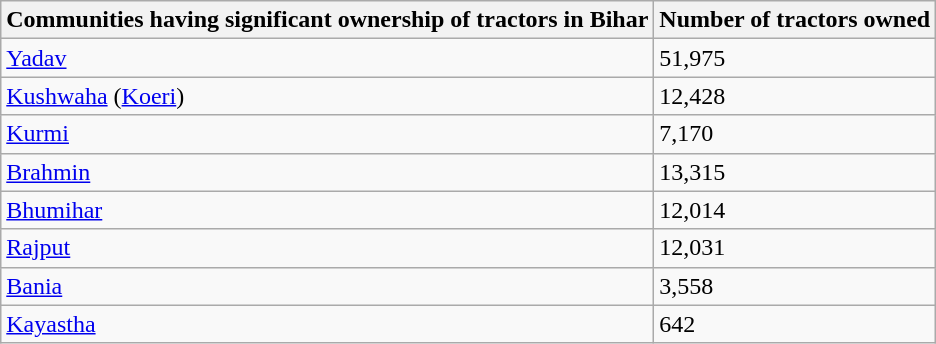<table class="wikitable sortable"  style=float:center;>
<tr>
<th>Communities having significant ownership of tractors in Bihar</th>
<th>Number of tractors owned</th>
</tr>
<tr>
<td><a href='#'>Yadav</a></td>
<td>51,975</td>
</tr>
<tr>
<td><a href='#'>Kushwaha</a> (<a href='#'>Koeri</a>)</td>
<td>12,428</td>
</tr>
<tr>
<td><a href='#'>Kurmi</a></td>
<td>7,170</td>
</tr>
<tr>
<td><a href='#'>Brahmin</a></td>
<td>13,315</td>
</tr>
<tr>
<td><a href='#'>Bhumihar</a></td>
<td>12,014</td>
</tr>
<tr>
<td><a href='#'>Rajput</a></td>
<td>12,031</td>
</tr>
<tr>
<td><a href='#'>Bania</a></td>
<td>3,558</td>
</tr>
<tr>
<td><a href='#'>Kayastha</a></td>
<td>642</td>
</tr>
</table>
